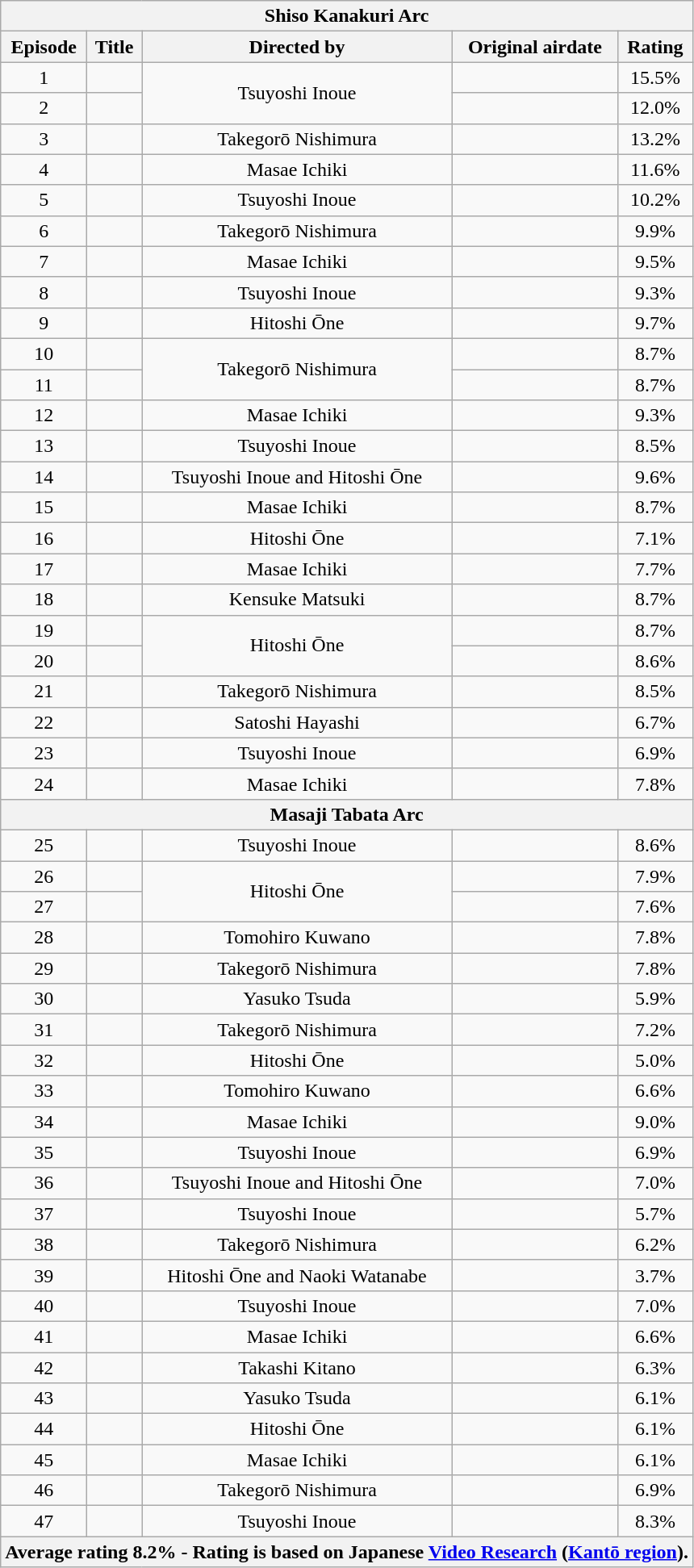<table class="wikitable" style="text-align: center;">
<tr>
<th colspan="5">Shiso Kanakuri Arc</th>
</tr>
<tr>
<th>Episode</th>
<th>Title</th>
<th>Directed by</th>
<th>Original airdate</th>
<th>Rating</th>
</tr>
<tr>
<td>1</td>
<td></td>
<td rowspan=2>Tsuyoshi Inoue</td>
<td></td>
<td><span>15.5%</span></td>
</tr>
<tr>
<td>2</td>
<td></td>
<td></td>
<td>12.0%</td>
</tr>
<tr>
<td>3</td>
<td></td>
<td>Takegorō Nishimura</td>
<td></td>
<td>13.2%</td>
</tr>
<tr>
<td>4</td>
<td></td>
<td>Masae Ichiki</td>
<td></td>
<td>11.6%</td>
</tr>
<tr>
<td>5</td>
<td></td>
<td>Tsuyoshi Inoue</td>
<td></td>
<td>10.2%</td>
</tr>
<tr>
<td>6</td>
<td></td>
<td>Takegorō Nishimura</td>
<td></td>
<td>9.9%</td>
</tr>
<tr>
<td>7</td>
<td></td>
<td>Masae Ichiki</td>
<td></td>
<td>9.5%</td>
</tr>
<tr>
<td>8</td>
<td></td>
<td>Tsuyoshi Inoue</td>
<td></td>
<td>9.3%</td>
</tr>
<tr>
<td>9</td>
<td></td>
<td>Hitoshi Ōne</td>
<td></td>
<td>9.7%</td>
</tr>
<tr>
<td>10</td>
<td></td>
<td rowspan=2>Takegorō Nishimura</td>
<td></td>
<td>8.7%</td>
</tr>
<tr>
<td>11</td>
<td></td>
<td></td>
<td>8.7%</td>
</tr>
<tr>
<td>12</td>
<td></td>
<td>Masae Ichiki</td>
<td></td>
<td>9.3%</td>
</tr>
<tr>
<td>13</td>
<td></td>
<td>Tsuyoshi Inoue</td>
<td></td>
<td>8.5%</td>
</tr>
<tr>
<td>14</td>
<td></td>
<td>Tsuyoshi Inoue and Hitoshi Ōne</td>
<td></td>
<td>9.6%</td>
</tr>
<tr>
<td>15</td>
<td></td>
<td>Masae Ichiki</td>
<td></td>
<td>8.7%</td>
</tr>
<tr>
<td>16</td>
<td></td>
<td>Hitoshi Ōne</td>
<td></td>
<td>7.1%</td>
</tr>
<tr>
<td>17</td>
<td></td>
<td>Masae Ichiki</td>
<td></td>
<td>7.7%</td>
</tr>
<tr>
<td>18</td>
<td></td>
<td>Kensuke Matsuki</td>
<td></td>
<td>8.7%</td>
</tr>
<tr>
<td>19</td>
<td></td>
<td rowspan=2>Hitoshi Ōne</td>
<td></td>
<td>8.7%</td>
</tr>
<tr>
<td>20</td>
<td></td>
<td></td>
<td>8.6%</td>
</tr>
<tr>
<td>21</td>
<td></td>
<td>Takegorō Nishimura</td>
<td></td>
<td>8.5%</td>
</tr>
<tr>
<td>22</td>
<td></td>
<td>Satoshi Hayashi</td>
<td></td>
<td>6.7%</td>
</tr>
<tr>
<td>23</td>
<td></td>
<td>Tsuyoshi Inoue</td>
<td></td>
<td>6.9%</td>
</tr>
<tr>
<td>24</td>
<td></td>
<td>Masae Ichiki</td>
<td></td>
<td>7.8%</td>
</tr>
<tr>
<th colspan="5">Masaji Tabata Arc</th>
</tr>
<tr>
<td>25</td>
<td></td>
<td>Tsuyoshi Inoue</td>
<td></td>
<td>8.6%</td>
</tr>
<tr>
<td>26</td>
<td></td>
<td rowspan=2>Hitoshi Ōne</td>
<td></td>
<td>7.9%</td>
</tr>
<tr>
<td>27</td>
<td></td>
<td></td>
<td>7.6%</td>
</tr>
<tr>
<td>28</td>
<td></td>
<td>Tomohiro Kuwano</td>
<td></td>
<td>7.8%</td>
</tr>
<tr>
<td>29</td>
<td></td>
<td>Takegorō Nishimura</td>
<td></td>
<td>7.8%</td>
</tr>
<tr>
<td>30</td>
<td></td>
<td>Yasuko Tsuda</td>
<td></td>
<td>5.9%</td>
</tr>
<tr>
<td>31</td>
<td></td>
<td>Takegorō Nishimura</td>
<td></td>
<td>7.2%</td>
</tr>
<tr>
<td>32</td>
<td></td>
<td>Hitoshi Ōne</td>
<td></td>
<td>5.0%</td>
</tr>
<tr>
<td>33</td>
<td></td>
<td>Tomohiro Kuwano</td>
<td></td>
<td>6.6%</td>
</tr>
<tr>
<td>34</td>
<td></td>
<td>Masae Ichiki</td>
<td></td>
<td>9.0%</td>
</tr>
<tr>
<td>35</td>
<td></td>
<td>Tsuyoshi Inoue</td>
<td></td>
<td>6.9%</td>
</tr>
<tr>
<td>36</td>
<td></td>
<td>Tsuyoshi Inoue and Hitoshi Ōne</td>
<td></td>
<td>7.0%</td>
</tr>
<tr>
<td>37</td>
<td></td>
<td>Tsuyoshi Inoue</td>
<td></td>
<td>5.7%</td>
</tr>
<tr>
<td>38</td>
<td></td>
<td>Takegorō Nishimura</td>
<td></td>
<td>6.2%</td>
</tr>
<tr>
<td>39</td>
<td></td>
<td>Hitoshi Ōne and Naoki Watanabe</td>
<td></td>
<td><span>3.7%</span></td>
</tr>
<tr>
<td>40</td>
<td></td>
<td>Tsuyoshi Inoue</td>
<td></td>
<td>7.0%</td>
</tr>
<tr>
<td>41</td>
<td></td>
<td>Masae Ichiki</td>
<td></td>
<td>6.6%</td>
</tr>
<tr>
<td>42</td>
<td></td>
<td>Takashi Kitano</td>
<td></td>
<td>6.3%</td>
</tr>
<tr>
<td>43</td>
<td></td>
<td>Yasuko Tsuda</td>
<td></td>
<td>6.1%</td>
</tr>
<tr>
<td>44</td>
<td></td>
<td>Hitoshi Ōne</td>
<td></td>
<td>6.1%</td>
</tr>
<tr>
<td>45</td>
<td></td>
<td>Masae Ichiki</td>
<td></td>
<td>6.1%</td>
</tr>
<tr>
<td>46</td>
<td></td>
<td>Takegorō Nishimura</td>
<td></td>
<td>6.9%</td>
</tr>
<tr>
<td>47</td>
<td></td>
<td>Tsuyoshi Inoue</td>
<td></td>
<td>8.3%</td>
</tr>
<tr>
<th colspan="5">Average rating 8.2% - Rating is based on Japanese <a href='#'>Video Research</a> (<a href='#'>Kantō region</a>).</th>
</tr>
</table>
